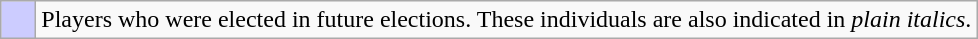<table class="wikitable">
<tr>
<td bgcolor="#ccccff">    </td>
<td>Players who were elected in future elections. These individuals are also indicated in <em>plain italics</em>.</td>
</tr>
</table>
